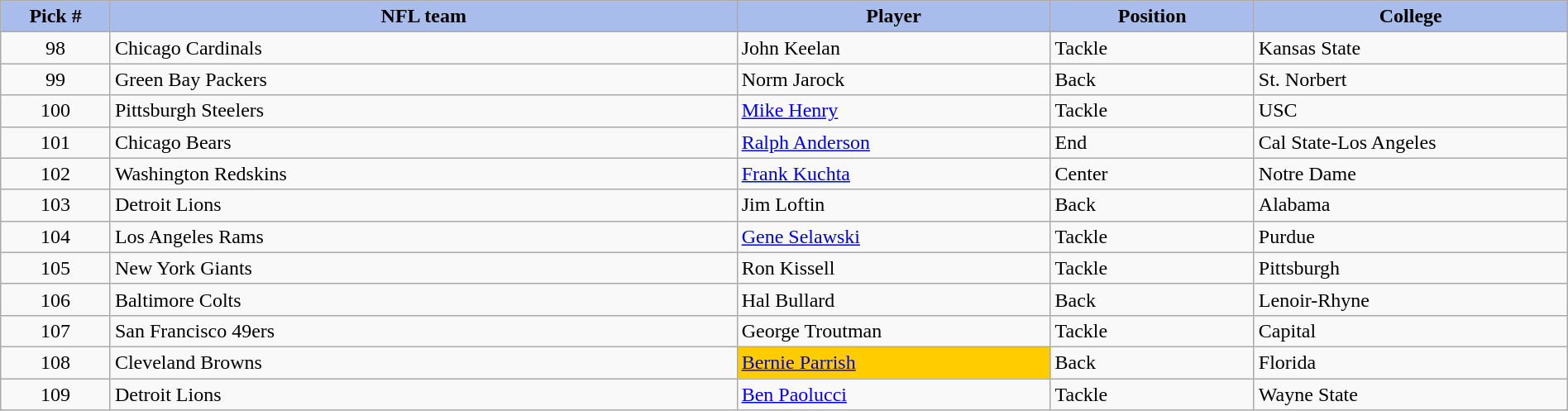<table class="wikitable sortable sortable" style="width: 100%">
<tr>
<th style="background:#A8BDEC;" width=7%>Pick #</th>
<th width=40% style="background:#A8BDEC;">NFL team</th>
<th width=20% style="background:#A8BDEC;">Player</th>
<th width=13% style="background:#A8BDEC;">Position</th>
<th style="background:#A8BDEC;">College</th>
</tr>
<tr>
<td align=center>98</td>
<td>Chicago Cardinals</td>
<td>John Keelan</td>
<td>Tackle</td>
<td>Kansas State</td>
</tr>
<tr>
<td align=center>99</td>
<td>Green Bay Packers</td>
<td>Norm Jarock</td>
<td>Back</td>
<td>St. Norbert</td>
</tr>
<tr>
<td align=center>100</td>
<td>Pittsburgh Steelers</td>
<td><a href='#'>Mike Henry</a></td>
<td>Tackle</td>
<td>USC</td>
</tr>
<tr>
<td align=center>101</td>
<td>Chicago Bears</td>
<td><a href='#'>Ralph Anderson</a></td>
<td>End</td>
<td>Cal State-Los Angeles</td>
</tr>
<tr>
<td align=center>102</td>
<td>Washington Redskins</td>
<td><a href='#'>Frank Kuchta</a></td>
<td>Center</td>
<td>Notre Dame</td>
</tr>
<tr>
<td align=center>103</td>
<td>Detroit Lions</td>
<td>Jim Loftin</td>
<td>Back</td>
<td>Alabama</td>
</tr>
<tr>
<td align=center>104</td>
<td>Los Angeles Rams</td>
<td><a href='#'>Gene Selawski</a></td>
<td>Tackle</td>
<td>Purdue</td>
</tr>
<tr>
<td align=center>105</td>
<td>New York Giants</td>
<td>Ron Kissell</td>
<td>Tackle</td>
<td>Pittsburgh</td>
</tr>
<tr>
<td align=center>106</td>
<td>Baltimore Colts</td>
<td>Hal Bullard</td>
<td>Back</td>
<td>Lenoir-Rhyne</td>
</tr>
<tr>
<td align=center>107</td>
<td>San Francisco 49ers</td>
<td>George Troutman</td>
<td>Tackle</td>
<td>Capital</td>
</tr>
<tr>
<td align=center>108</td>
<td>Cleveland Browns</td>
<td bgcolor="#FFCC00"><a href='#'>Bernie Parrish</a></td>
<td>Back</td>
<td>Florida</td>
</tr>
<tr>
<td align=center>109</td>
<td>Detroit Lions</td>
<td><a href='#'>Ben Paolucci</a></td>
<td>Tackle</td>
<td>Wayne State</td>
</tr>
</table>
